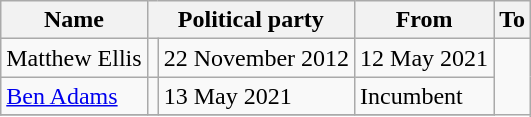<table class="wikitable">
<tr>
<th scope="col">Name</th>
<th scope="col" colspan="2">Political party</th>
<th scope="col">From </th>
<th scope="col">To</th>
</tr>
<tr>
<td>Matthew Ellis</td>
<td></td>
<td>22 November 2012</td>
<td>12 May 2021</td>
</tr>
<tr>
<td><a href='#'>Ben Adams</a></td>
<td></td>
<td>13 May 2021</td>
<td>Incumbent</td>
</tr>
<tr>
</tr>
</table>
